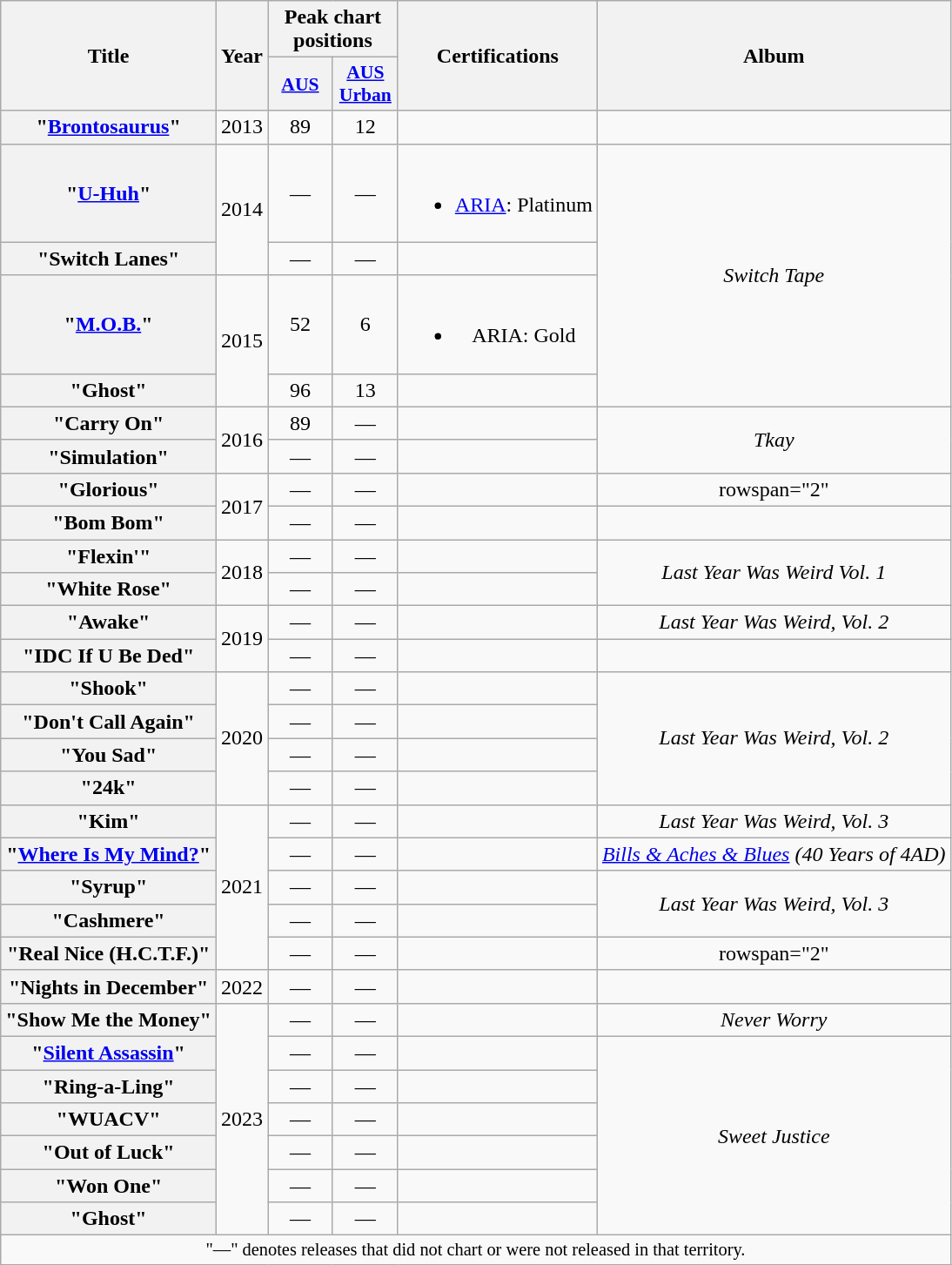<table class="wikitable plainrowheaders" style="text-align:center">
<tr>
<th scope="col" rowspan="2">Title</th>
<th scope="col" rowspan="2">Year</th>
<th scope="col" colspan="2">Peak chart positions</th>
<th scope="col" rowspan="2">Certifications</th>
<th scope="col" rowspan="2">Album</th>
</tr>
<tr>
<th scope="col" style="width:3em;font-size:90%;"><a href='#'>AUS</a><br></th>
<th scope="col" style="width:3em;font-size:90%;"><a href='#'>AUS <br>Urban</a> <br></th>
</tr>
<tr>
<th scope="row">"<a href='#'>Brontosaurus</a>"</th>
<td>2013</td>
<td>89</td>
<td>12</td>
<td></td>
<td></td>
</tr>
<tr>
<th scope="row">"<a href='#'>U-Huh</a>"</th>
<td rowspan="2">2014</td>
<td>—</td>
<td>—</td>
<td><br><ul><li><a href='#'>ARIA</a>: Platinum</li></ul></td>
<td rowspan="4"><em>Switch Tape</em></td>
</tr>
<tr>
<th scope="row">"Switch Lanes"</th>
<td>—</td>
<td>—</td>
<td></td>
</tr>
<tr>
<th scope="row">"<a href='#'>M.O.B.</a>"</th>
<td rowspan="2">2015</td>
<td>52</td>
<td>6</td>
<td><br><ul><li>ARIA: Gold</li></ul></td>
</tr>
<tr>
<th scope="row">"Ghost"</th>
<td>96</td>
<td>13</td>
<td></td>
</tr>
<tr>
<th scope="row">"Carry On"<br> </th>
<td rowspan="2">2016</td>
<td>89</td>
<td>—</td>
<td></td>
<td rowspan="2"><em>Tkay</em></td>
</tr>
<tr>
<th scope="row">"Simulation"</th>
<td>—</td>
<td>—</td>
<td></td>
</tr>
<tr>
<th scope="row">"Glorious"</th>
<td rowspan="2">2017</td>
<td>—</td>
<td>—</td>
<td></td>
<td>rowspan="2" </td>
</tr>
<tr>
<th scope="row">"Bom Bom"<br></th>
<td>—</td>
<td>—</td>
<td></td>
</tr>
<tr>
<th scope="row">"Flexin'"<br></th>
<td rowspan="2">2018</td>
<td>—</td>
<td>—</td>
<td></td>
<td rowspan="2"><em>Last Year Was Weird Vol. 1</em></td>
</tr>
<tr>
<th scope="row">"White Rose"</th>
<td>—</td>
<td>—</td>
<td></td>
</tr>
<tr>
<th scope="row">"Awake"<br></th>
<td rowspan="2">2019</td>
<td>—</td>
<td>—</td>
<td></td>
<td><em>Last Year Was Weird, Vol. 2</em></td>
</tr>
<tr>
<th scope="row">"IDC If U Be Ded"</th>
<td>—</td>
<td>—</td>
<td></td>
<td></td>
</tr>
<tr>
<th scope="row">"Shook"</th>
<td rowspan="4">2020</td>
<td>—</td>
<td>—</td>
<td></td>
<td rowspan="4"><em>Last Year Was Weird, Vol. 2</em></td>
</tr>
<tr>
<th scope="row">"Don't Call Again"<br></th>
<td>—</td>
<td>—</td>
<td></td>
</tr>
<tr>
<th scope="row">"You Sad"</th>
<td>—</td>
<td>—</td>
<td></td>
</tr>
<tr>
<th scope="row">"24k"</th>
<td>—</td>
<td>—</td>
<td></td>
</tr>
<tr>
<th scope="row">"Kim"<br></th>
<td rowspan="5">2021</td>
<td>—</td>
<td>—</td>
<td></td>
<td><em>Last Year Was Weird, Vol. 3</em></td>
</tr>
<tr>
<th scope="row">"<a href='#'>Where Is My Mind?</a>"</th>
<td>—</td>
<td>—</td>
<td></td>
<td><em><a href='#'>Bills & Aches & Blues</a> (40 Years of 4AD)</em></td>
</tr>
<tr>
<th scope="row">"Syrup"</th>
<td>—</td>
<td>—</td>
<td></td>
<td rowspan="2"><em>Last Year Was Weird, Vol. 3</em></td>
</tr>
<tr>
<th scope="row">"Cashmere"</th>
<td>—</td>
<td>—</td>
<td></td>
</tr>
<tr>
<th scope="row">"Real Nice (H.C.T.F.)"<br></th>
<td>—</td>
<td>—</td>
<td></td>
<td>rowspan="2" </td>
</tr>
<tr>
<th scope="row">"Nights in December"</th>
<td>2022</td>
<td>—</td>
<td>—</td>
<td></td>
</tr>
<tr>
<th scope="row">"Show Me the Money"<br></th>
<td rowspan="7">2023</td>
<td>—</td>
<td>—</td>
<td></td>
<td><em>Never Worry</em></td>
</tr>
<tr>
<th scope="row">"<a href='#'>Silent Assassin</a>"<br></th>
<td>—</td>
<td>—</td>
<td></td>
<td rowspan="6"><em>Sweet Justice</em></td>
</tr>
<tr>
<th scope="row">"Ring-a-Ling"</th>
<td>—</td>
<td>—</td>
<td></td>
</tr>
<tr>
<th scope="row">"WUACV"</th>
<td>—</td>
<td>—</td>
<td></td>
</tr>
<tr>
<th scope="row">"Out of Luck"<br></th>
<td>—</td>
<td>—</td>
<td></td>
</tr>
<tr>
<th scope="row">"Won One"</th>
<td>—</td>
<td>—</td>
<td></td>
</tr>
<tr>
<th scope="row">"Ghost"</th>
<td>—</td>
<td>—</td>
<td></td>
</tr>
<tr>
<td colspan="12" style="font-size:85%">"—" denotes releases that did not chart or were not released in that territory.</td>
</tr>
</table>
